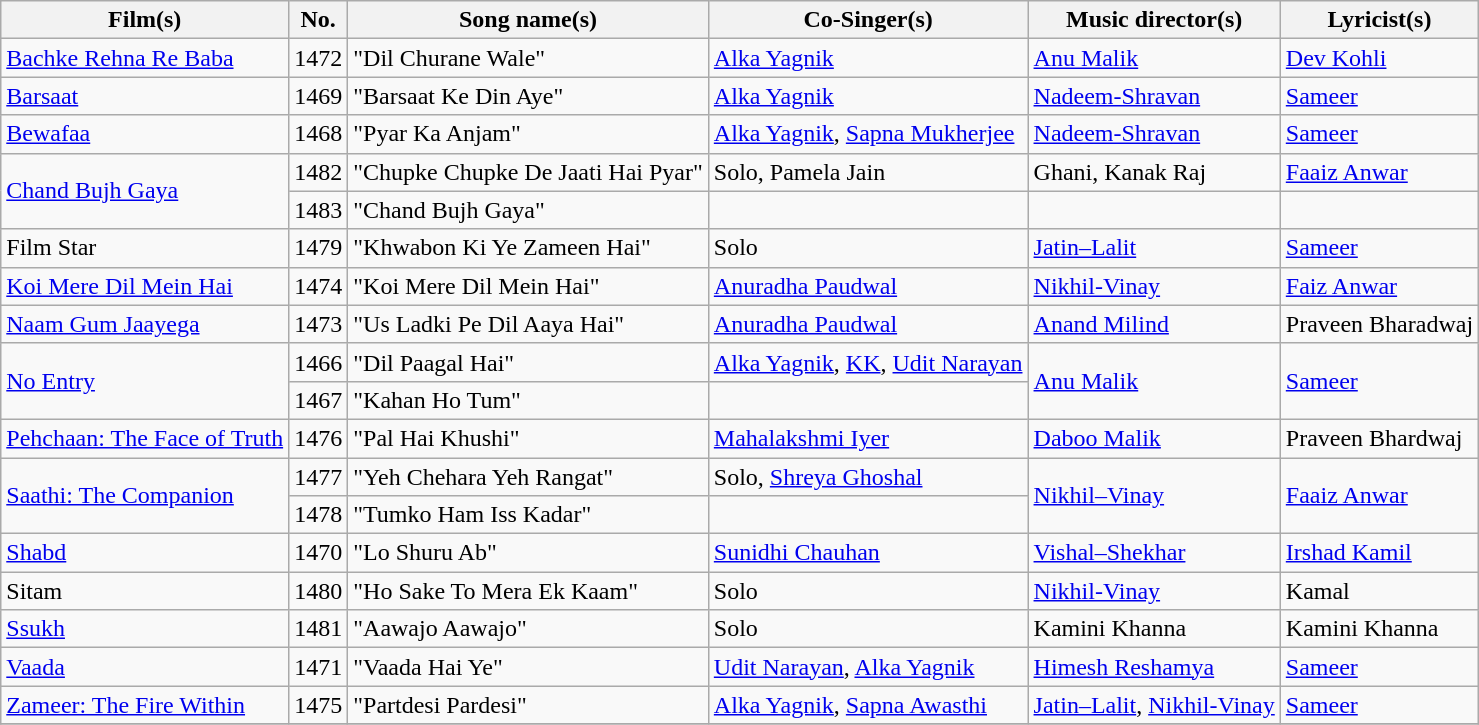<table class="wikitable sortable">
<tr>
<th>Film(s)</th>
<th>No.</th>
<th>Song name(s)</th>
<th>Co-Singer(s)</th>
<th>Music director(s)</th>
<th>Lyricist(s)</th>
</tr>
<tr>
<td><a href='#'>Bachke Rehna Re Baba</a></td>
<td>1472</td>
<td>"Dil Churane Wale"</td>
<td><a href='#'>Alka Yagnik</a></td>
<td><a href='#'>Anu Malik</a></td>
<td><a href='#'>Dev Kohli</a></td>
</tr>
<tr>
<td><a href='#'>Barsaat</a></td>
<td>1469</td>
<td>"Barsaat Ke Din Aye"</td>
<td><a href='#'>Alka Yagnik</a></td>
<td><a href='#'>Nadeem-Shravan</a></td>
<td><a href='#'>Sameer</a></td>
</tr>
<tr>
<td><a href='#'>Bewafaa</a></td>
<td>1468</td>
<td>"Pyar Ka Anjam"</td>
<td><a href='#'>Alka Yagnik</a>, <a href='#'>Sapna Mukherjee</a></td>
<td><a href='#'>Nadeem-Shravan</a></td>
<td><a href='#'>Sameer</a></td>
</tr>
<tr>
<td rowspan="2"><a href='#'>Chand Bujh Gaya</a></td>
<td>1482</td>
<td>"Chupke Chupke De Jaati Hai Pyar"</td>
<td>Solo, Pamela Jain</td>
<td>Ghani, Kanak Raj</td>
<td><a href='#'>Faaiz Anwar</a></td>
</tr>
<tr>
<td>1483</td>
<td>"Chand Bujh Gaya"</td>
<td></td>
<td></td>
<td></td>
</tr>
<tr>
<td>Film Star</td>
<td>1479</td>
<td>"Khwabon Ki Ye Zameen Hai"</td>
<td>Solo</td>
<td><a href='#'>Jatin–Lalit</a></td>
<td><a href='#'>Sameer</a></td>
</tr>
<tr>
<td><a href='#'>Koi Mere Dil Mein Hai</a></td>
<td>1474</td>
<td>"Koi Mere Dil Mein Hai"</td>
<td><a href='#'>Anuradha Paudwal</a></td>
<td><a href='#'>Nikhil-Vinay</a></td>
<td><a href='#'>Faiz Anwar</a></td>
</tr>
<tr>
<td><a href='#'>Naam Gum Jaayega</a></td>
<td>1473</td>
<td>"Us Ladki Pe Dil Aaya Hai"</td>
<td><a href='#'>Anuradha Paudwal</a></td>
<td><a href='#'>Anand Milind</a></td>
<td>Praveen Bharadwaj</td>
</tr>
<tr>
<td rowspan="2"><a href='#'>No Entry</a></td>
<td>1466</td>
<td>"Dil Paagal Hai"</td>
<td><a href='#'>Alka Yagnik</a>, <a href='#'>KK</a>, <a href='#'>Udit Narayan</a></td>
<td rowspan="2"><a href='#'>Anu Malik</a></td>
<td rowspan="2"><a href='#'>Sameer</a></td>
</tr>
<tr>
<td>1467</td>
<td>"Kahan Ho Tum"</td>
<td></td>
</tr>
<tr>
<td><a href='#'>Pehchaan: The Face of Truth</a></td>
<td>1476</td>
<td>"Pal Hai Khushi"</td>
<td><a href='#'>Mahalakshmi Iyer</a></td>
<td><a href='#'>Daboo Malik</a></td>
<td>Praveen Bhardwaj</td>
</tr>
<tr>
<td rowspan="2"><a href='#'>Saathi: The Companion</a></td>
<td>1477</td>
<td>"Yeh Chehara Yeh Rangat"</td>
<td>Solo, <a href='#'>Shreya Ghoshal</a></td>
<td rowspan="2"><a href='#'>Nikhil–Vinay</a></td>
<td rowspan="2"><a href='#'>Faaiz Anwar</a></td>
</tr>
<tr>
<td>1478</td>
<td>"Tumko Ham Iss Kadar"</td>
<td></td>
</tr>
<tr>
<td><a href='#'>Shabd</a></td>
<td>1470</td>
<td>"Lo Shuru Ab"</td>
<td><a href='#'>Sunidhi Chauhan</a></td>
<td><a href='#'>Vishal–Shekhar</a></td>
<td><a href='#'>Irshad Kamil</a></td>
</tr>
<tr>
<td>Sitam</td>
<td>1480</td>
<td>"Ho Sake To Mera Ek Kaam"</td>
<td>Solo</td>
<td><a href='#'>Nikhil-Vinay</a></td>
<td>Kamal</td>
</tr>
<tr>
<td><a href='#'>Ssukh</a></td>
<td>1481</td>
<td>"Aawajo Aawajo"</td>
<td>Solo</td>
<td>Kamini Khanna</td>
<td>Kamini Khanna</td>
</tr>
<tr>
<td><a href='#'>Vaada</a></td>
<td>1471</td>
<td>"Vaada Hai Ye"</td>
<td><a href='#'>Udit Narayan</a>, <a href='#'>Alka Yagnik</a></td>
<td><a href='#'>Himesh Reshamya</a></td>
<td><a href='#'>Sameer</a></td>
</tr>
<tr>
<td><a href='#'>Zameer: The Fire Within</a></td>
<td>1475</td>
<td>"Partdesi Pardesi"</td>
<td><a href='#'>Alka Yagnik</a>, <a href='#'>Sapna Awasthi</a></td>
<td><a href='#'>Jatin–Lalit</a>, <a href='#'>Nikhil-Vinay</a></td>
<td><a href='#'>Sameer</a></td>
</tr>
<tr>
</tr>
</table>
